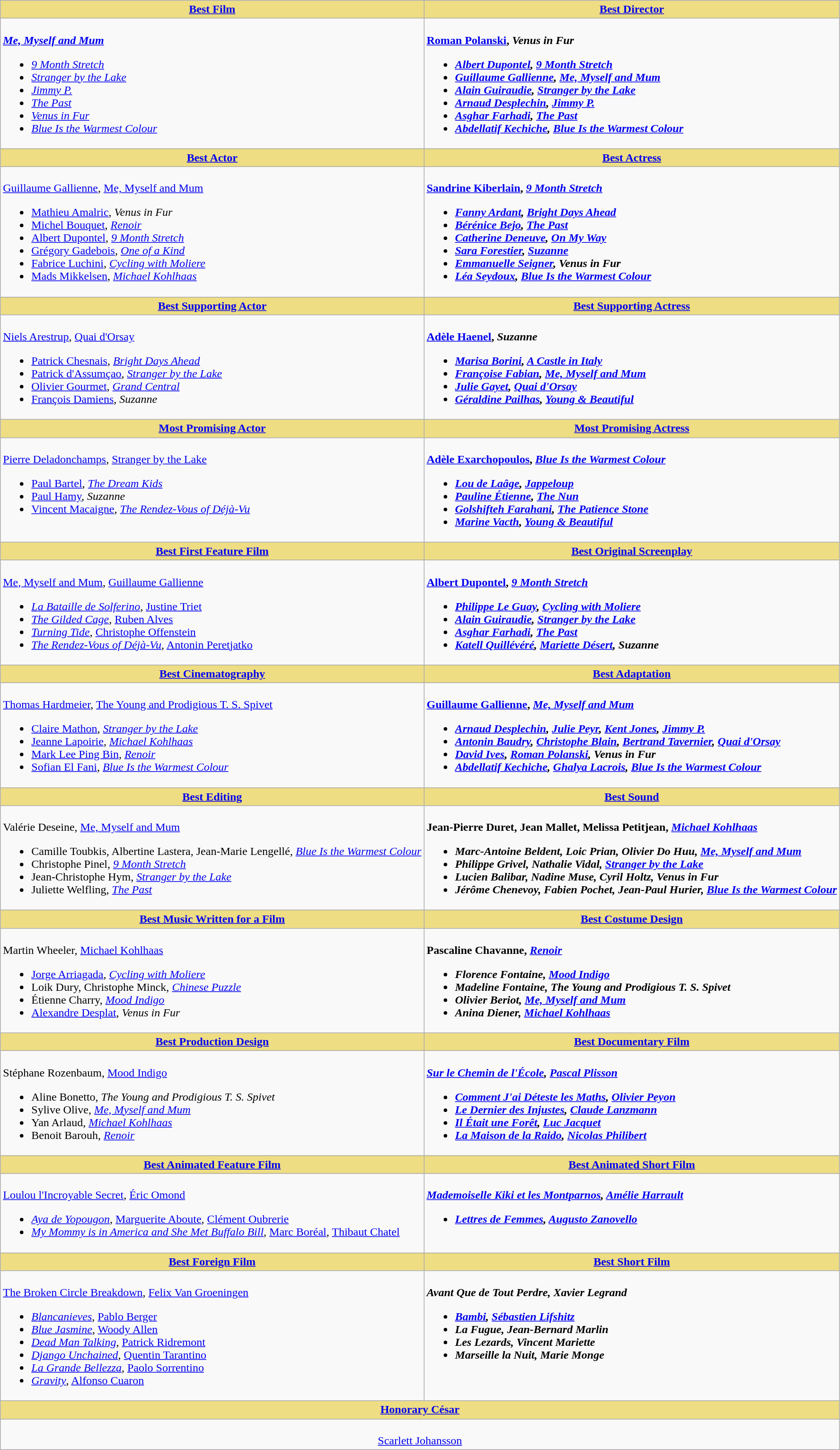<table class=wikitable style="width="150%">
<tr>
<th style="background:#EEDD82;" ! style="width="50%"><a href='#'>Best Film</a></th>
<th style="background:#EEDD82;" ! style="width="50%"><a href='#'>Best Director</a></th>
</tr>
<tr>
<td valign="top"><br><strong><em><a href='#'>Me, Myself and Mum</a></em></strong><ul><li><em><a href='#'>9 Month Stretch</a></em></li><li><em><a href='#'>Stranger by the Lake</a></em></li><li><em><a href='#'>Jimmy P.</a></em></li><li><em><a href='#'>The Past</a></em></li><li><em><a href='#'>Venus in Fur</a></em></li><li><em><a href='#'>Blue Is the Warmest Colour</a></em></li></ul></td>
<td valign="top"><br><strong><a href='#'>Roman Polanski</a>, <em>Venus in Fur<strong><em><ul><li><a href='#'>Albert Dupontel</a>, </em><a href='#'>9 Month Stretch</a><em></li><li><a href='#'>Guillaume Gallienne</a>, </em><a href='#'>Me, Myself and Mum</a><em></li><li><a href='#'>Alain Guiraudie</a>, </em><a href='#'>Stranger by the Lake</a><em></li><li><a href='#'>Arnaud Desplechin</a>, </em><a href='#'>Jimmy P.</a><em></li><li><a href='#'>Asghar Farhadi</a>, </em><a href='#'>The Past</a><em></li><li><a href='#'>Abdellatif Kechiche</a>, </em><a href='#'>Blue Is the Warmest Colour</a><em></li></ul></td>
</tr>
<tr>
<th style="background:#EEDD82;" ! style="width="50%"><a href='#'>Best Actor</a></th>
<th style="background:#EEDD82;" ! style="width="50%"><a href='#'>Best Actress</a></th>
</tr>
<tr>
<td valign="top"><br></strong><a href='#'>Guillaume Gallienne</a>, </em><a href='#'>Me, Myself and Mum</a></em></strong><ul><li><a href='#'>Mathieu Amalric</a>, <em>Venus in Fur</em></li><li><a href='#'>Michel Bouquet</a>, <em><a href='#'>Renoir</a></em></li><li><a href='#'>Albert Dupontel</a>, <em><a href='#'>9 Month Stretch</a></em></li><li><a href='#'>Grégory Gadebois</a>, <em><a href='#'>One of a Kind</a></em></li><li><a href='#'>Fabrice Luchini</a>, <em><a href='#'>Cycling with Moliere</a></em></li><li><a href='#'>Mads Mikkelsen</a>, <em><a href='#'>Michael Kohlhaas</a></em></li></ul></td>
<td valign="top"><br><strong><a href='#'>Sandrine Kiberlain</a>, <em><a href='#'>9 Month Stretch</a><strong><em><ul><li><a href='#'>Fanny Ardant</a>, </em><a href='#'>Bright Days Ahead</a><em></li><li><a href='#'>Bérénice Bejo</a>, </em><a href='#'>The Past</a><em></li><li><a href='#'>Catherine Deneuve</a>, </em><a href='#'>On My Way</a><em></li><li><a href='#'>Sara Forestier</a>, </em><a href='#'>Suzanne</a><em></li><li><a href='#'>Emmanuelle Seigner</a>, </em>Venus in Fur<em></li><li><a href='#'>Léa Seydoux</a>, </em><a href='#'>Blue Is the Warmest Colour</a><em></li></ul></td>
</tr>
<tr>
<th style="background:#EEDD82;" ! style="width="50%"><a href='#'>Best Supporting Actor</a></th>
<th style="background:#EEDD82;" ! style="width="50%"><a href='#'>Best Supporting Actress</a></th>
</tr>
<tr>
<td valign="top"><br></strong><a href='#'>Niels Arestrup</a>, </em><a href='#'>Quai d'Orsay</a></em></strong><ul><li><a href='#'>Patrick Chesnais</a>, <em><a href='#'>Bright Days Ahead</a></em></li><li><a href='#'>Patrick d'Assumçao</a>, <em><a href='#'>Stranger by the Lake</a></em></li><li><a href='#'>Olivier Gourmet</a>, <em><a href='#'>Grand Central</a></em></li><li><a href='#'>François Damiens</a>, <em>Suzanne</em></li></ul></td>
<td valign="top"><br><strong><a href='#'>Adèle Haenel</a>, <em>Suzanne<strong><em><ul><li><a href='#'>Marisa Borini</a>, </em><a href='#'>A Castle in Italy</a><em></li><li><a href='#'>Françoise Fabian</a>, </em><a href='#'>Me, Myself and Mum</a><em></li><li><a href='#'>Julie Gayet</a>, </em><a href='#'>Quai d'Orsay</a><em></li><li><a href='#'>Géraldine Pailhas</a>, </em><a href='#'>Young & Beautiful</a><em></li></ul></td>
</tr>
<tr>
<th style="background:#EEDD82;" ! style="width="50%"><a href='#'>Most Promising Actor</a></th>
<th style="background:#EEDD82;" ! style="width="50%"><a href='#'>Most Promising Actress</a></th>
</tr>
<tr>
<td valign="top"><br></strong><a href='#'>Pierre Deladonchamps</a>, </em><a href='#'>Stranger by the Lake</a></em></strong><ul><li><a href='#'>Paul Bartel</a>, <em><a href='#'>The Dream Kids</a></em></li><li><a href='#'>Paul Hamy</a>, <em>Suzanne</em></li><li><a href='#'>Vincent Macaigne</a>, <em><a href='#'>The Rendez-Vous of Déjà-Vu</a></em></li></ul></td>
<td valign="top"><br><strong><a href='#'>Adèle Exarchopoulos</a>, <em><a href='#'>Blue Is the Warmest Colour</a><strong><em><ul><li><a href='#'>Lou de Laâge</a>, </em><a href='#'>Jappeloup</a><em></li><li><a href='#'>Pauline Étienne</a>, </em><a href='#'>The Nun</a><em></li><li><a href='#'>Golshifteh Farahani</a>, </em><a href='#'>The Patience Stone</a><em></li><li><a href='#'>Marine Vacth</a>, </em><a href='#'>Young & Beautiful</a><em></li></ul></td>
</tr>
<tr>
<th style="background:#EEDD82;" ! style="width="50%"><a href='#'>Best First Feature Film</a></th>
<th style="background:#EEDD82;" ! style="width="50%"><a href='#'>Best Original Screenplay</a></th>
</tr>
<tr>
<td valign="top"><br></em></strong><a href='#'>Me, Myself and Mum</a></em>, <a href='#'>Guillaume Gallienne</a></strong><ul><li><em><a href='#'>La Bataille de Solferino</a></em>, <a href='#'>Justine Triet</a></li><li><em><a href='#'>The Gilded Cage</a></em>, <a href='#'>Ruben Alves</a></li><li><em><a href='#'>Turning Tide</a></em>, <a href='#'>Christophe Offenstein</a></li><li><em><a href='#'>The Rendez-Vous of Déjà-Vu</a></em>, <a href='#'>Antonin Peretjatko</a></li></ul></td>
<td valign="top"><br><strong><a href='#'>Albert Dupontel</a>, <em><a href='#'>9 Month Stretch</a><strong><em><ul><li><a href='#'>Philippe Le Guay</a>, </em><a href='#'>Cycling with Moliere</a><em></li><li><a href='#'>Alain Guiraudie</a>, </em><a href='#'>Stranger by the Lake</a><em></li><li><a href='#'>Asghar Farhadi</a>, </em><a href='#'>The Past</a><em></li><li><a href='#'>Katell Quillévéré</a>, <a href='#'>Mariette Désert</a>, </em>Suzanne<em></li></ul></td>
</tr>
<tr>
<th style="background:#EEDD82;" ! style="width="50%"><a href='#'>Best Cinematography</a></th>
<th style="background:#EEDD82;" ! style="width="50%"><a href='#'>Best Adaptation</a></th>
</tr>
<tr>
<td valign="top"><br></strong><a href='#'>Thomas Hardmeier</a>, </em><a href='#'>The Young and Prodigious T. S. Spivet</a></em></strong><ul><li><a href='#'>Claire Mathon</a>, <em><a href='#'>Stranger by the Lake</a></em></li><li><a href='#'>Jeanne Lapoirie</a>, <em><a href='#'>Michael Kohlhaas</a></em></li><li><a href='#'>Mark Lee Ping Bin</a>, <em><a href='#'>Renoir</a></em></li><li><a href='#'>Sofian El Fani</a>, <em><a href='#'>Blue Is the Warmest Colour</a></em></li></ul></td>
<td valign="top"><br><strong><a href='#'>Guillaume Gallienne</a>, <em><a href='#'>Me, Myself and Mum</a><strong><em><ul><li><a href='#'>Arnaud Desplechin</a>, <a href='#'>Julie Peyr</a>, <a href='#'>Kent Jones</a>, </em><a href='#'>Jimmy P.</a><em></li><li><a href='#'>Antonin Baudry</a>, <a href='#'>Christophe Blain</a>, <a href='#'>Bertrand Tavernier</a>, </em><a href='#'>Quai d'Orsay</a><em></li><li><a href='#'>David Ives</a>, <a href='#'>Roman Polanski</a>, </em>Venus in Fur<em></li><li><a href='#'>Abdellatif Kechiche</a>, <a href='#'>Ghalya Lacrois</a>, </em><a href='#'>Blue Is the Warmest Colour</a><em></li></ul></td>
</tr>
<tr>
<th style="background:#EEDD82;" ! style="width="50%"><a href='#'>Best Editing</a></th>
<th style="background:#EEDD82;" ! style="width="50%"><a href='#'>Best Sound</a></th>
</tr>
<tr>
<td valign="top"><br></strong>Valérie Deseine, </em><a href='#'>Me, Myself and Mum</a></em></strong><ul><li>Camille Toubkis, Albertine Lastera, Jean-Marie Lengellé, <em><a href='#'>Blue Is the Warmest Colour</a></em></li><li>Christophe Pinel, <em><a href='#'>9 Month Stretch</a></em></li><li>Jean-Christophe Hym, <em><a href='#'>Stranger by the Lake</a></em></li><li>Juliette Welfling, <em><a href='#'>The Past</a></em></li></ul></td>
<td valign="top"><br><strong>Jean-Pierre Duret, Jean Mallet, Melissa Petitjean, <em><a href='#'>Michael Kohlhaas</a><strong><em><ul><li>Marc-Antoine Beldent, Loic Prian, Olivier Do Huu, </em><a href='#'>Me, Myself and Mum</a><em></li><li>Philippe Grivel, Nathalie Vidal, </em><a href='#'>Stranger by the Lake</a><em></li><li>Lucien Balibar, Nadine Muse, Cyril Holtz, </em>Venus in Fur<em></li><li>Jérôme Chenevoy, Fabien Pochet, Jean-Paul Hurier, </em><a href='#'>Blue Is the Warmest Colour</a><em></li></ul></td>
</tr>
<tr>
<th style="background:#EEDD82;" ! style="width="50%"><a href='#'>Best Music Written for a Film</a></th>
<th style="background:#EEDD82;" ! style="width="50%"><a href='#'>Best Costume Design</a></th>
</tr>
<tr>
<td valign="top"><br></strong>Martin Wheeler, </em><a href='#'>Michael Kohlhaas</a></em></strong><ul><li><a href='#'>Jorge Arriagada</a>, <em><a href='#'>Cycling with Moliere</a></em></li><li>Loik Dury, Christophe Minck, <em><a href='#'>Chinese Puzzle</a></em></li><li>Étienne Charry, <em><a href='#'>Mood Indigo</a></em></li><li><a href='#'>Alexandre Desplat</a>, <em>Venus in Fur</em></li></ul></td>
<td valign="top"><br><strong>Pascaline Chavanne, <em><a href='#'>Renoir</a><strong><em><ul><li>Florence Fontaine, </em><a href='#'>Mood Indigo</a><em></li><li>Madeline Fontaine, </em>The Young and Prodigious T. S. Spivet<em></li><li>Olivier Beriot, </em><a href='#'>Me, Myself and Mum</a><em></li><li>Anina Diener, </em><a href='#'>Michael Kohlhaas</a><em></li></ul></td>
</tr>
<tr>
<th style="background:#EEDD82;" ! style="width="50%"><a href='#'>Best Production Design</a></th>
<th style="background:#EEDD82;" ! style="width="50%"><a href='#'>Best Documentary Film</a></th>
</tr>
<tr>
<td valign="top"><br></strong>Stéphane Rozenbaum, </em><a href='#'>Mood Indigo</a></em></strong><ul><li>Aline Bonetto, <em>The Young and Prodigious T. S. Spivet</em></li><li>Sylive Olive, <em><a href='#'>Me, Myself and Mum</a></em></li><li>Yan Arlaud, <em><a href='#'>Michael Kohlhaas</a></em></li><li>Benoit Barouh, <em><a href='#'>Renoir</a></em></li></ul></td>
<td valign="top"><br><strong><em><a href='#'>Sur le Chemin de l'École</a><em>, <a href='#'>Pascal Plisson</a><strong><ul><li></em><a href='#'>Comment J'ai Déteste les Maths</a><em>, <a href='#'>Olivier Peyon</a></li><li></em><a href='#'>Le Dernier des Injustes</a><em>, <a href='#'>Claude Lanzmann</a></li><li></em><a href='#'>Il Était une Forêt</a><em>, <a href='#'>Luc Jacquet</a></li><li></em><a href='#'>La Maison de la Raido</a><em>, <a href='#'>Nicolas Philibert</a></li></ul></td>
</tr>
<tr>
<th style="background:#EEDD82;" ! style="width="50%"><a href='#'>Best Animated Feature Film</a></th>
<th style="background:#EEDD82;" ! style="width="50%"><a href='#'>Best Animated Short Film</a></th>
</tr>
<tr>
<td valign="top"><br></em></strong><a href='#'>Loulou l'Incroyable Secret</a></em>, <a href='#'>Éric Omond</a></strong><ul><li><em><a href='#'>Aya de Yopougon</a></em>, <a href='#'>Marguerite Aboute</a>, <a href='#'>Clément Oubrerie</a></li><li><em><a href='#'>My Mommy is in America and She Met Buffalo Bill</a></em>, <a href='#'>Marc Boréal</a>, <a href='#'>Thibaut Chatel</a></li></ul></td>
<td valign="top"><br><strong><em><a href='#'>Mademoiselle Kiki et les Montparnos</a><em>, <a href='#'>Amélie Harrault</a><strong><ul><li></em><a href='#'>Lettres de Femmes</a><em>, <a href='#'>Augusto Zanovello</a></li></ul></td>
</tr>
<tr>
<th style="background:#EEDD82;" ! style="width="50%"><a href='#'>Best Foreign Film</a></th>
<th style="background:#EEDD82;" ! style="width="50%"><a href='#'>Best Short Film</a></th>
</tr>
<tr>
<td valign="top"><br></em></strong><a href='#'>The Broken Circle Breakdown</a></em>, <a href='#'>Felix Van Groeningen</a></strong><ul><li><em><a href='#'>Blancanieves</a></em>, <a href='#'>Pablo Berger</a></li><li><em><a href='#'>Blue Jasmine</a></em>, <a href='#'>Woody Allen</a></li><li><em><a href='#'>Dead Man Talking</a></em>, <a href='#'>Patrick Ridremont</a></li><li><em><a href='#'>Django Unchained</a></em>, <a href='#'>Quentin Tarantino</a></li><li><em><a href='#'>La Grande Bellezza</a></em>, <a href='#'>Paolo Sorrentino</a></li><li><em><a href='#'>Gravity</a></em>, <a href='#'>Alfonso Cuaron</a></li></ul></td>
<td valign="top"><br><strong><em>Avant Que de Tout Perdre<em>, Xavier Legrand<strong><ul><li></em><a href='#'>Bambi</a><em>, <a href='#'>Sébastien Lifshitz</a></li><li></em>La Fugue<em>, Jean-Bernard Marlin</li><li></em>Les Lezards<em>, Vincent Mariette</li><li></em>Marseille la Nuit<em>, Marie Monge</li></ul></td>
</tr>
<tr>
<th colspan="2" style="background:#EEDD82;" ! style="width="50%"><a href='#'>Honorary César</a></th>
</tr>
<tr>
<td align="center" colspan="2" valign="top"><br></strong><a href='#'>Scarlett Johansson</a><strong></td>
</tr>
</table>
